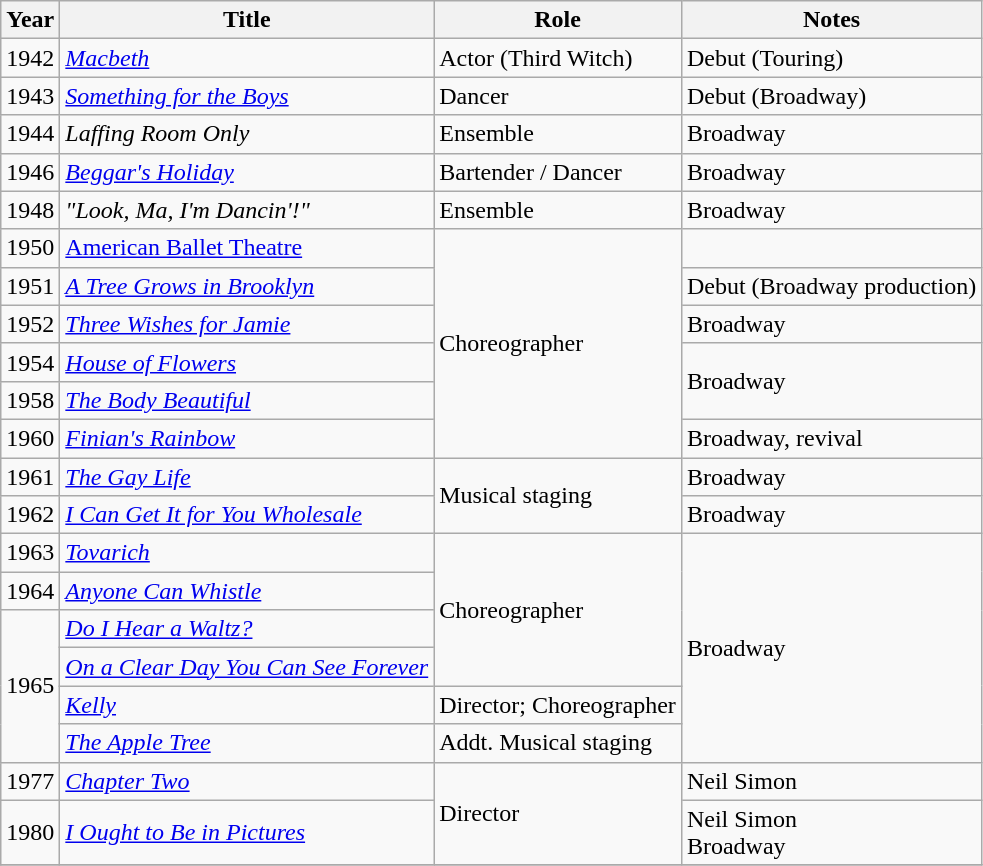<table class="wikitable unsortable">
<tr>
<th>Year</th>
<th>Title</th>
<th>Role</th>
<th class="unsortable">Notes</th>
</tr>
<tr>
<td>1942</td>
<td><em><a href='#'>Macbeth</a></em></td>
<td>Actor (Third Witch)</td>
<td>Debut (Touring)</td>
</tr>
<tr>
<td>1943</td>
<td><em><a href='#'>Something for the Boys</a></em></td>
<td>Dancer</td>
<td>Debut (Broadway)</td>
</tr>
<tr>
<td>1944</td>
<td><em>Laffing Room Only</em></td>
<td>Ensemble</td>
<td>Broadway</td>
</tr>
<tr>
<td>1946</td>
<td><em><a href='#'>Beggar's Holiday</a></em></td>
<td>Bartender / Dancer</td>
<td>Broadway</td>
</tr>
<tr>
<td>1948</td>
<td><em>"Look, Ma, I'm Dancin'!"</em></td>
<td>Ensemble</td>
<td>Broadway</td>
</tr>
<tr>
<td>1950</td>
<td><a href='#'>American Ballet Theatre</a></td>
<td rowspan=6>Choreographer</td>
<td></td>
</tr>
<tr>
<td>1951</td>
<td><em><a href='#'>A Tree Grows in Brooklyn</a></em></td>
<td>Debut (Broadway production)</td>
</tr>
<tr>
<td>1952</td>
<td><em><a href='#'>Three Wishes for Jamie</a></em></td>
<td>Broadway</td>
</tr>
<tr>
<td>1954</td>
<td><em><a href='#'>House of Flowers</a></em></td>
<td rowspan=2>Broadway</td>
</tr>
<tr>
<td>1958</td>
<td><em><a href='#'>The Body Beautiful</a></em></td>
</tr>
<tr>
<td>1960</td>
<td><em><a href='#'>Finian's Rainbow</a></em></td>
<td>Broadway, revival</td>
</tr>
<tr>
<td>1961</td>
<td><em><a href='#'>The Gay Life</a></em></td>
<td rowspan=2>Musical staging</td>
<td>Broadway</td>
</tr>
<tr>
<td>1962</td>
<td><em><a href='#'>I Can Get It for You Wholesale</a></em></td>
<td>Broadway</td>
</tr>
<tr>
<td>1963</td>
<td><em><a href='#'>Tovarich</a></em></td>
<td rowspan=4>Choreographer</td>
<td rowspan=6>Broadway</td>
</tr>
<tr>
<td>1964</td>
<td><em><a href='#'>Anyone Can Whistle</a></em></td>
</tr>
<tr>
<td rowspan=4>1965</td>
<td><em><a href='#'>Do I Hear a Waltz?</a></em></td>
</tr>
<tr>
<td><em><a href='#'>On a Clear Day You Can See Forever</a></em></td>
</tr>
<tr>
<td><em><a href='#'>Kelly</a></em></td>
<td>Director; Choreographer</td>
</tr>
<tr>
<td><em><a href='#'>The Apple Tree</a></em></td>
<td>Addt. Musical staging</td>
</tr>
<tr>
<td>1977</td>
<td><em><a href='#'>Chapter Two</a></em></td>
<td rowspan=2>Director</td>
<td>Neil Simon</td>
</tr>
<tr>
<td>1980</td>
<td><em><a href='#'>I Ought to Be in Pictures</a></em></td>
<td>Neil Simon<br>Broadway</td>
</tr>
<tr>
</tr>
</table>
